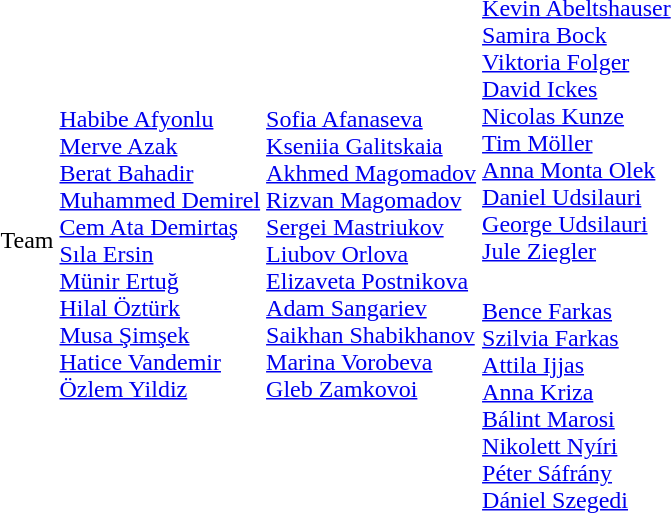<table>
<tr>
<td rowspan=2>Team</td>
<td rowspan=2><br><a href='#'>Habibe Afyonlu</a><br><a href='#'>Merve Azak</a><br><a href='#'>Berat Bahadir</a><br><a href='#'>Muhammed Demirel</a><br><a href='#'>Cem Ata Demirtaş</a><br><a href='#'>Sıla Ersin</a><br><a href='#'>Münir Ertuğ</a><br><a href='#'>Hilal Öztürk</a><br><a href='#'>Musa Şimşek</a><br><a href='#'>Hatice Vandemir</a><br><a href='#'>Özlem Yildiz</a></td>
<td rowspan=2><br><a href='#'>Sofia Afanaseva</a><br><a href='#'>Kseniia Galitskaia</a><br><a href='#'>Akhmed Magomadov</a><br><a href='#'>Rizvan Magomadov</a><br><a href='#'>Sergei Mastriukov</a><br><a href='#'>Liubov Orlova</a><br><a href='#'>Elizaveta Postnikova</a><br><a href='#'>Adam Sangariev</a><br><a href='#'>Saikhan Shabikhanov</a><br><a href='#'>Marina Vorobeva</a><br><a href='#'>Gleb Zamkovoi</a></td>
<td><br><a href='#'>Kevin Abeltshauser</a><br><a href='#'>Samira Bock</a><br><a href='#'>Viktoria Folger</a><br><a href='#'>David Ickes</a><br><a href='#'>Nicolas Kunze</a><br><a href='#'>Tim Möller</a><br><a href='#'>Anna Monta Olek</a><br><a href='#'>Daniel Udsilauri</a><br><a href='#'>George Udsilauri</a><br><a href='#'>Jule Ziegler</a></td>
</tr>
<tr>
<td><br><a href='#'>Bence Farkas</a><br><a href='#'>Szilvia Farkas</a><br><a href='#'>Attila Ijjas</a><br><a href='#'>Anna Kriza</a><br><a href='#'>Bálint Marosi</a><br><a href='#'>Nikolett Nyíri</a><br><a href='#'>Péter Sáfrány</a><br><a href='#'>Dániel Szegedi</a></td>
</tr>
</table>
